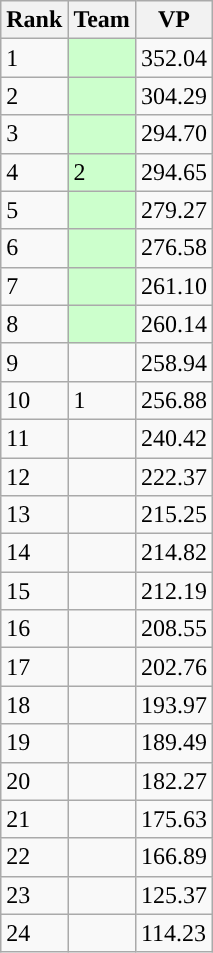<table class="wikitable">
<tr>
<th>Rank</th>
<th>Team</th>
<th>VP</th>
</tr>
<tr>
<td>1</td>
<td style="background:#ccffcc;"></td>
<td>352.04</td>
</tr>
<tr>
<td>2</td>
<td style="background:#ccffcc; "></td>
<td>304.29</td>
</tr>
<tr>
<td>3</td>
<td style="background:#ccffcc; "></td>
<td>294.70</td>
</tr>
<tr>
<td>4</td>
<td style="background:#ccffcc; "> 2</td>
<td>294.65</td>
</tr>
<tr>
<td>5</td>
<td style="background:#ccffcc; "></td>
<td>279.27</td>
</tr>
<tr>
<td>6</td>
<td style="background:#ccffcc;"></td>
<td>276.58</td>
</tr>
<tr>
<td>7</td>
<td style="background:#ccffcc; "></td>
<td>261.10</td>
</tr>
<tr>
<td>8</td>
<td style="background:#ccffcc; "></td>
<td>260.14</td>
</tr>
<tr>
<td>9</td>
<td></td>
<td>258.94</td>
</tr>
<tr>
<td>10</td>
<td> 1</td>
<td>256.88</td>
</tr>
<tr>
<td>11</td>
<td></td>
<td>240.42</td>
</tr>
<tr>
<td>12</td>
<td></td>
<td>222.37</td>
</tr>
<tr>
<td>13</td>
<td></td>
<td>215.25</td>
</tr>
<tr>
<td>14</td>
<td></td>
<td>214.82</td>
</tr>
<tr>
<td>15</td>
<td></td>
<td>212.19</td>
</tr>
<tr>
<td>16</td>
<td></td>
<td>208.55</td>
</tr>
<tr>
<td>17</td>
<td></td>
<td>202.76</td>
</tr>
<tr>
<td>18</td>
<td></td>
<td>193.97</td>
</tr>
<tr>
<td>19</td>
<td></td>
<td>189.49</td>
</tr>
<tr>
<td>20</td>
<td></td>
<td>182.27</td>
</tr>
<tr>
<td>21</td>
<td></td>
<td>175.63</td>
</tr>
<tr>
<td>22</td>
<td></td>
<td>166.89</td>
</tr>
<tr>
<td>23</td>
<td></td>
<td>125.37</td>
</tr>
<tr>
<td>24</td>
<td></td>
<td>114.23</td>
</tr>
</table>
